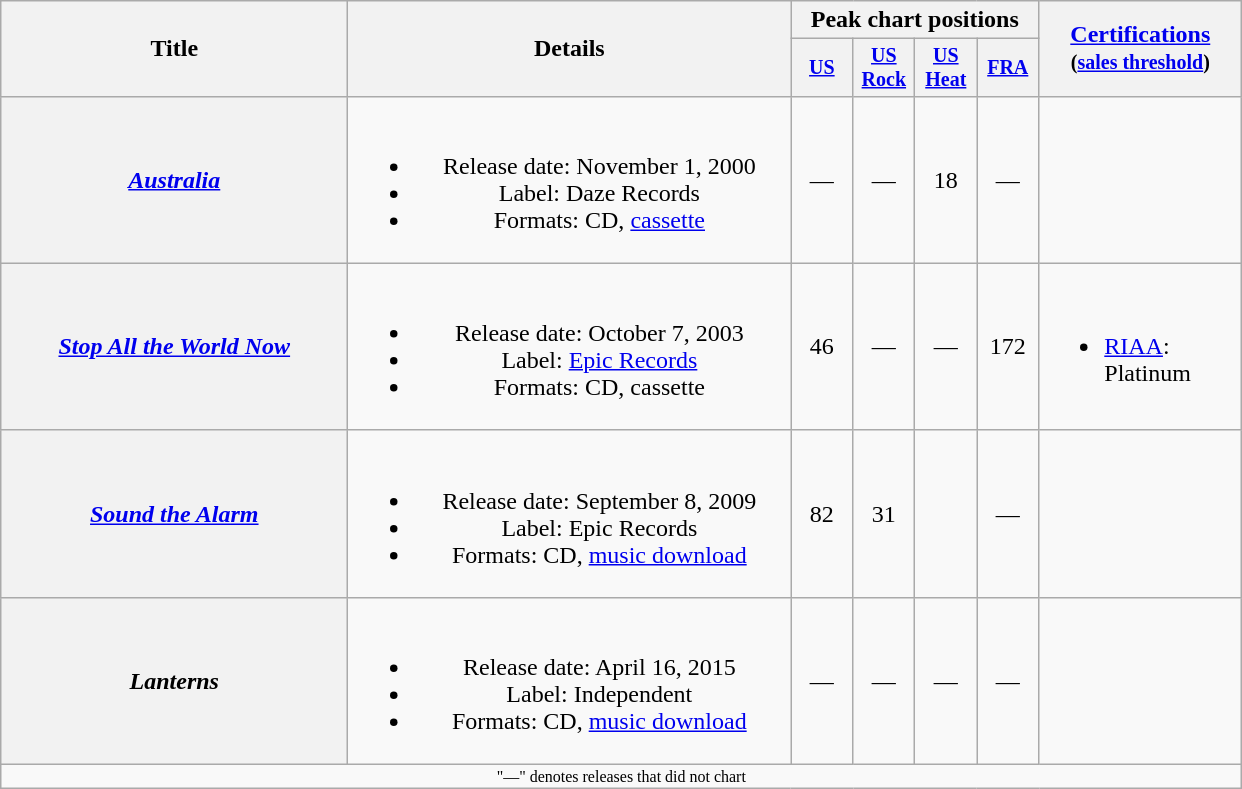<table class="wikitable plainrowheaders" style="text-align:center;">
<tr>
<th rowspan="2" style="width:14em;">Title</th>
<th rowspan="2" style="width:18em;">Details</th>
<th colspan="4">Peak chart positions</th>
<th rowspan="2" style="width:8em;"><a href='#'>Certifications</a><br><small>(<a href='#'>sales threshold</a>)</small></th>
</tr>
<tr style="font-size:smaller;">
<th style="width:35px;"><a href='#'>US</a><br></th>
<th style="width:35px;"><a href='#'>US Rock</a><br></th>
<th style="width:35px;"><a href='#'>US Heat</a><br></th>
<th style="width:35px;"><a href='#'>FRA</a><br></th>
</tr>
<tr>
<th scope="row"><em><a href='#'>Australia</a></em></th>
<td><br><ul><li>Release date: November 1, 2000</li><li>Label: Daze Records</li><li>Formats: CD, <a href='#'>cassette</a></li></ul></td>
<td>—</td>
<td>—</td>
<td>18</td>
<td>—</td>
<td></td>
</tr>
<tr>
<th scope="row"><em><a href='#'>Stop All the World Now</a></em></th>
<td><br><ul><li>Release date: October 7, 2003</li><li>Label: <a href='#'>Epic Records</a></li><li>Formats: CD, cassette</li></ul></td>
<td>46</td>
<td>—</td>
<td>—</td>
<td>172</td>
<td style="text-align:left;"><br><ul><li><a href='#'>RIAA</a>: Platinum</li></ul></td>
</tr>
<tr>
<th scope="row"><em><a href='#'>Sound the Alarm</a></em></th>
<td><br><ul><li>Release date: September 8, 2009</li><li>Label: Epic Records</li><li>Formats: CD, <a href='#'>music download</a></li></ul></td>
<td>82</td>
<td>31</td>
<td></td>
<td>—</td>
<td></td>
</tr>
<tr>
<th scope="row"><em>Lanterns</em></th>
<td><br><ul><li>Release date: April 16, 2015</li><li>Label: Independent</li><li>Formats: CD, <a href='#'>music download</a></li></ul></td>
<td>—</td>
<td>—</td>
<td>—</td>
<td>—</td>
<td></td>
</tr>
<tr>
<td colspan="10" style="font-size:8pt">"—" denotes releases that did not chart</td>
</tr>
</table>
